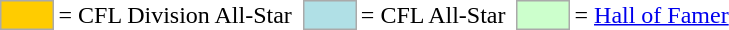<table>
<tr>
<td style="background-color:#FFCC00; border:1px solid #aaaaaa; width:2em;"></td>
<td>= CFL Division All-Star</td>
<td></td>
<td style="background-color:#B0E0E6; border:1px solid #aaaaaa; width:2em;"></td>
<td>= CFL All-Star</td>
<td></td>
<td style="background-color:#CCFFCC; border:1px solid #aaaaaa; width:2em;"></td>
<td>= <a href='#'>Hall of Famer</a></td>
</tr>
</table>
